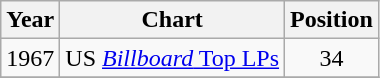<table class="wikitable" style="text-align:center">
<tr>
<th>Year</th>
<th>Chart</th>
<th>Position</th>
</tr>
<tr>
<td>1967</td>
<td align="left">US <a href='#'><em>Billboard</em> Top LPs</a></td>
<td>34</td>
</tr>
<tr>
</tr>
</table>
